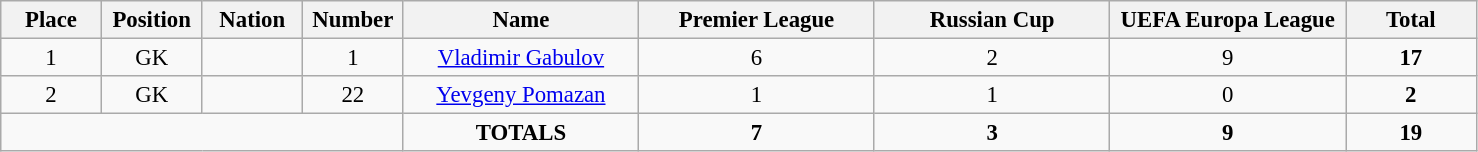<table class="wikitable" style="font-size: 95%; text-align: center">
<tr>
<th width=60>Place</th>
<th width=60>Position</th>
<th width=60>Nation</th>
<th width=60>Number</th>
<th width=150>Name</th>
<th width=150>Premier League</th>
<th width=150>Russian Cup</th>
<th width=150>UEFA Europa League</th>
<th width=80>Total</th>
</tr>
<tr>
<td>1</td>
<td>GK</td>
<td></td>
<td>1</td>
<td><a href='#'>Vladimir Gabulov</a></td>
<td>6</td>
<td>2</td>
<td>9</td>
<td><strong>17</strong></td>
</tr>
<tr>
<td>2</td>
<td>GK</td>
<td></td>
<td>22</td>
<td><a href='#'>Yevgeny Pomazan</a></td>
<td>1</td>
<td>1</td>
<td>0</td>
<td><strong>2</strong></td>
</tr>
<tr>
<td colspan="4"></td>
<td><strong>TOTALS</strong></td>
<td><strong>7</strong></td>
<td><strong>3</strong></td>
<td><strong>9</strong></td>
<td><strong>19</strong></td>
</tr>
</table>
